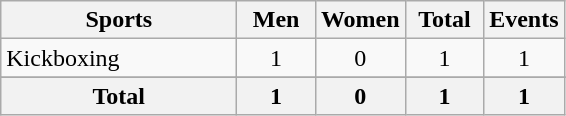<table class="wikitable sortable" style="text-align:center;">
<tr>
<th width=150>Sports</th>
<th width=45>Men</th>
<th width=45>Women</th>
<th width=45>Total</th>
<th width=45>Events</th>
</tr>
<tr>
<td align=left>Kickboxing</td>
<td>1</td>
<td>0</td>
<td>1</td>
<td>1</td>
</tr>
<tr>
</tr>
<tr class="sortbottom">
<th>Total</th>
<th>1</th>
<th>0</th>
<th>1</th>
<th>1</th>
</tr>
</table>
